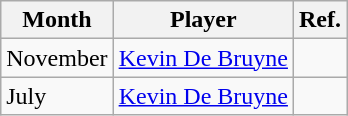<table class="wikitable">
<tr>
<th>Month</th>
<th>Player</th>
<th>Ref.</th>
</tr>
<tr>
<td>November</td>
<td> <a href='#'>Kevin De Bruyne</a></td>
<td></td>
</tr>
<tr>
<td>July</td>
<td> <a href='#'>Kevin De Bruyne</a></td>
<td></td>
</tr>
</table>
